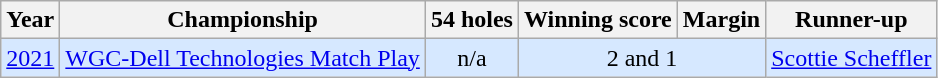<table class="wikitable">
<tr>
<th>Year</th>
<th>Championship</th>
<th>54 holes</th>
<th>Winning score</th>
<th>Margin</th>
<th>Runner-up</th>
</tr>
<tr style="background:#D6E8FF;">
<td><a href='#'>2021</a></td>
<td><a href='#'>WGC-Dell Technologies Match Play</a></td>
<td align=center>n/a</td>
<td align=center colspan=2>2 and 1</td>
<td> <a href='#'>Scottie Scheffler</a></td>
</tr>
</table>
